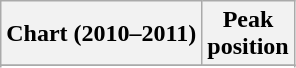<table class="wikitable sortable">
<tr>
<th>Chart (2010–2011)</th>
<th>Peak<br>position</th>
</tr>
<tr>
</tr>
<tr>
</tr>
<tr>
</tr>
<tr>
</tr>
<tr>
</tr>
<tr>
</tr>
</table>
